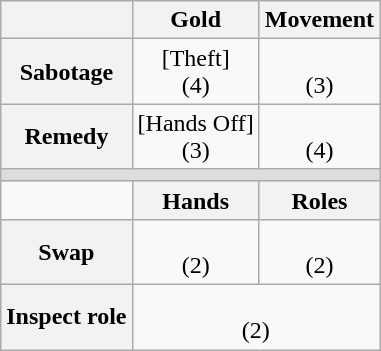<table class="wikitable floatright" style="font-size:100%;text-align:center;">
<tr>
<th></th>
<th>Gold</th>
<th>Movement</th>
</tr>
<tr>
<th>Sabotage</th>
<td>[Theft]<br>(4)</td>
<td><br>(3)</td>
</tr>
<tr>
<th>Remedy</th>
<td>[Hands Off]<br>(3)</td>
<td><br>(4)</td>
</tr>
<tr>
<td colspan=3 style="background:#ddd;font-size:20%;"> </td>
</tr>
<tr>
<td> </td>
<th>Hands</th>
<th>Roles</th>
</tr>
<tr>
<th>Swap</th>
<td><br>(2)</td>
<td><br>(2)</td>
</tr>
<tr>
<th>Inspect role</th>
<td colspan=2><br>(2)</td>
</tr>
</table>
